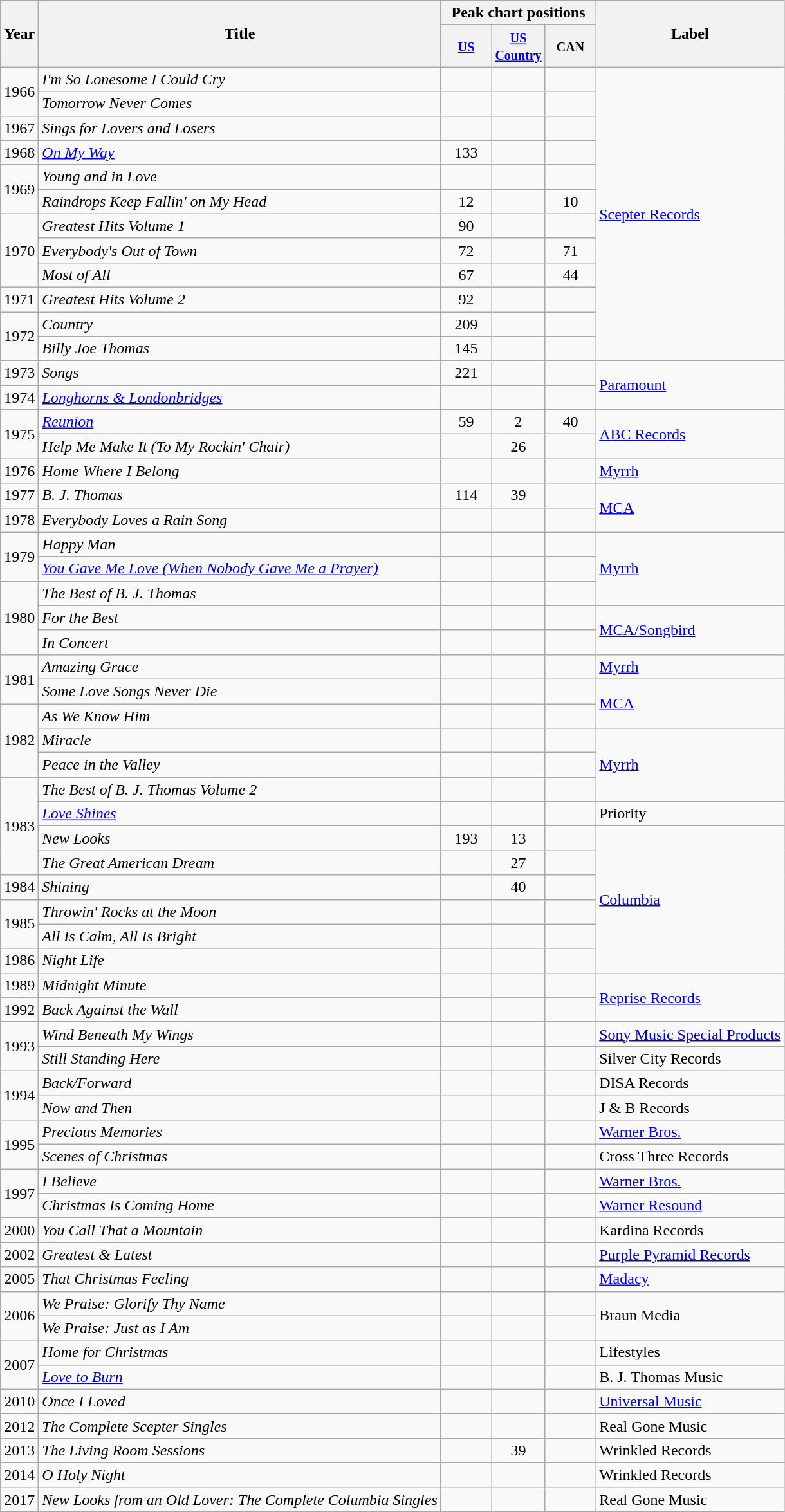<table class="wikitable">
<tr>
<th rowspan="2">Year</th>
<th rowspan="2">Title</th>
<th colspan="3">Peak chart positions</th>
<th rowspan="2">Label</th>
</tr>
<tr>
<th width="45"><small><a href='#'>US</a></small></th>
<th width="45"><small><a href='#'>US Country</a></small></th>
<th width="45"><small>CAN</small></th>
</tr>
<tr>
<td rowspan="2">1966</td>
<td><em>I'm So Lonesome I Could Cry</em></td>
<td></td>
<td></td>
<td></td>
<td rowspan="12"><a href='#'>Scepter Records</a></td>
</tr>
<tr>
<td><em>Tomorrow Never Comes</em></td>
<td></td>
<td></td>
<td></td>
</tr>
<tr>
<td>1967</td>
<td><em>Sings for Lovers and Losers</em></td>
<td></td>
<td></td>
<td></td>
</tr>
<tr>
<td>1968</td>
<td><em><a href='#'>On My Way</a></em></td>
<td align="center">133</td>
<td></td>
<td></td>
</tr>
<tr>
<td rowspan="2">1969</td>
<td><em>Young and in Love</em></td>
<td></td>
<td></td>
<td></td>
</tr>
<tr>
<td><em>Raindrops Keep Fallin' on My Head</em></td>
<td align="center">12</td>
<td></td>
<td align="center">10</td>
</tr>
<tr>
<td rowspan="3">1970</td>
<td><em>Greatest Hits Volume 1</em></td>
<td align="center">90</td>
<td></td>
</tr>
<tr>
<td><em>Everybody's Out of Town</em></td>
<td align="center">72</td>
<td></td>
<td align="center">71</td>
</tr>
<tr>
<td><em>Most of All</em></td>
<td align="center">67</td>
<td></td>
<td align="center">44</td>
</tr>
<tr>
<td>1971</td>
<td><em>Greatest Hits Volume 2</em></td>
<td align="center">92</td>
<td></td>
<td></td>
</tr>
<tr>
<td rowspan="2">1972</td>
<td><em>Country</em></td>
<td align="center">209</td>
<td></td>
<td></td>
</tr>
<tr>
<td><em>Billy Joe Thomas</em></td>
<td align="center">145</td>
<td></td>
<td></td>
</tr>
<tr>
<td>1973</td>
<td><em>Songs</em></td>
<td align="center">221</td>
<td></td>
<td></td>
<td rowspan="2"><a href='#'>Paramount</a></td>
</tr>
<tr>
<td>1974</td>
<td><em><a href='#'>Longhorns & Londonbridges</a></em></td>
<td></td>
<td></td>
<td></td>
</tr>
<tr>
<td rowspan="2">1975</td>
<td><em><a href='#'>Reunion</a></em></td>
<td align="center">59</td>
<td align="center">2</td>
<td align="center">40</td>
<td rowspan="2"><a href='#'>ABC Records</a></td>
</tr>
<tr>
<td><em>Help Me Make It (To My Rockin' Chair)</em></td>
<td></td>
<td align="center">26</td>
<td></td>
</tr>
<tr>
<td>1976</td>
<td><em>Home Where I Belong</em></td>
<td></td>
<td></td>
<td></td>
<td><a href='#'>Myrrh</a></td>
</tr>
<tr>
<td>1977</td>
<td><em>B. J. Thomas</em></td>
<td align="center">114</td>
<td align="center">39</td>
<td></td>
<td rowspan="2"><a href='#'>MCA</a></td>
</tr>
<tr>
<td>1978</td>
<td><em>Everybody Loves a Rain Song</em></td>
<td></td>
<td></td>
<td></td>
</tr>
<tr>
<td rowspan="2">1979</td>
<td><em>Happy Man</em></td>
<td></td>
<td></td>
<td></td>
<td rowspan="3"><a href='#'>Myrrh</a></td>
</tr>
<tr>
<td><em><a href='#'>You Gave Me Love (When Nobody Gave Me a Prayer)</a></em></td>
<td></td>
<td></td>
<td></td>
</tr>
<tr>
<td rowspan="3">1980</td>
<td><em>The Best of B. J. Thomas</em></td>
<td></td>
<td></td>
<td></td>
</tr>
<tr>
<td><em>For the Best</em></td>
<td></td>
<td></td>
<td></td>
<td rowspan="2"><a href='#'>MCA/Songbird</a></td>
</tr>
<tr>
<td><em>In Concert</em></td>
<td></td>
<td></td>
<td></td>
</tr>
<tr>
<td rowspan="2">1981</td>
<td><em>Amazing Grace</em></td>
<td></td>
<td></td>
<td></td>
<td><a href='#'>Myrrh</a></td>
</tr>
<tr>
<td><em>Some Love Songs Never Die</em></td>
<td></td>
<td></td>
<td></td>
<td rowspan="2"><a href='#'>MCA</a></td>
</tr>
<tr>
<td rowspan="3">1982</td>
<td><em>As We Know Him</em></td>
<td></td>
<td></td>
<td></td>
</tr>
<tr>
<td><em>Miracle</em></td>
<td></td>
<td></td>
<td></td>
<td rowspan="3"><a href='#'>Myrrh</a></td>
</tr>
<tr>
<td><em>Peace in the Valley</em></td>
<td></td>
<td></td>
</tr>
<tr>
<td rowspan="4">1983</td>
<td><em>The Best of B. J. Thomas Volume 2</em></td>
<td></td>
<td></td>
<td></td>
</tr>
<tr>
<td><em><a href='#'>Love Shines</a></em></td>
<td></td>
<td></td>
<td></td>
<td>Priority</td>
</tr>
<tr>
<td><em>New Looks</em></td>
<td align="center">193</td>
<td align="center">13</td>
<td></td>
<td rowspan="6"><a href='#'>Columbia</a></td>
</tr>
<tr>
<td><em>The Great American Dream</em></td>
<td></td>
<td align="center">27</td>
<td></td>
</tr>
<tr>
<td>1984</td>
<td><em>Shining</em></td>
<td></td>
<td align="center">40</td>
<td></td>
</tr>
<tr>
<td rowspan="2">1985</td>
<td><em>Throwin' Rocks at the Moon</em></td>
<td></td>
<td></td>
<td></td>
</tr>
<tr>
<td><em>All Is Calm, All Is Bright</em></td>
<td></td>
<td></td>
<td></td>
</tr>
<tr>
<td>1986</td>
<td><em>Night Life</em></td>
<td></td>
<td></td>
<td></td>
</tr>
<tr>
<td>1989</td>
<td><em>Midnight Minute</em></td>
<td></td>
<td></td>
<td></td>
<td rowspan="2"><a href='#'>Reprise Records</a></td>
</tr>
<tr>
<td>1992</td>
<td><em>Back Against the Wall</em></td>
<td></td>
<td></td>
<td></td>
</tr>
<tr>
<td rowspan="2">1993</td>
<td><em>Wind Beneath My Wings</em></td>
<td></td>
<td></td>
<td></td>
<td><a href='#'>Sony Music Special Products</a></td>
</tr>
<tr>
<td><em>Still Standing Here</em></td>
<td></td>
<td></td>
<td></td>
<td>Silver City Records</td>
</tr>
<tr>
<td rowspan="2">1994</td>
<td><em>Back/Forward</em></td>
<td></td>
<td></td>
<td></td>
<td>DISA Records</td>
</tr>
<tr>
<td><em>Now and Then</em></td>
<td></td>
<td></td>
<td></td>
<td>J & B Records</td>
</tr>
<tr>
<td rowspan="2">1995</td>
<td><em>Precious Memories</em></td>
<td></td>
<td></td>
<td></td>
<td><a href='#'>Warner Bros.</a></td>
</tr>
<tr>
<td><em>Scenes of Christmas</em></td>
<td></td>
<td></td>
<td></td>
<td>Cross Three Records</td>
</tr>
<tr>
<td rowspan="2">1997</td>
<td><em>I Believe</em></td>
<td></td>
<td></td>
<td></td>
<td><a href='#'>Warner Bros.</a></td>
</tr>
<tr>
<td><em>Christmas Is Coming Home</em></td>
<td></td>
<td></td>
<td></td>
<td><a href='#'>Warner Resound</a></td>
</tr>
<tr>
<td>2000</td>
<td><em>You Call That a Mountain</em></td>
<td></td>
<td></td>
<td></td>
<td>Kardina Records</td>
</tr>
<tr>
<td>2002</td>
<td><em>Greatest & Latest</em></td>
<td></td>
<td></td>
<td></td>
<td><a href='#'>Purple Pyramid Records</a></td>
</tr>
<tr>
<td>2005</td>
<td><em>That Christmas Feeling</em></td>
<td></td>
<td></td>
<td></td>
<td><a href='#'>Madacy</a></td>
</tr>
<tr>
<td rowspan="2">2006</td>
<td><em>We Praise: Glorify Thy Name</em></td>
<td></td>
<td></td>
<td></td>
<td rowspan="2">Braun Media</td>
</tr>
<tr>
<td><em>We Praise: Just as I Am</em></td>
<td></td>
<td></td>
<td></td>
</tr>
<tr>
<td rowspan="2">2007</td>
<td><em>Home for Christmas</em></td>
<td></td>
<td></td>
<td></td>
<td>Lifestyles</td>
</tr>
<tr>
<td><em><a href='#'>Love to Burn</a></em></td>
<td></td>
<td></td>
<td></td>
<td>B. J. Thomas Music</td>
</tr>
<tr>
<td>2010</td>
<td><em>Once I Loved</em></td>
<td></td>
<td></td>
<td></td>
<td><a href='#'>Universal Music</a></td>
</tr>
<tr>
<td>2012</td>
<td><em>The Complete Scepter Singles</em></td>
<td></td>
<td></td>
<td></td>
<td>Real Gone Music</td>
</tr>
<tr>
<td>2013</td>
<td><em>The Living Room Sessions</em></td>
<td></td>
<td align="center">39</td>
<td></td>
<td>Wrinkled Records</td>
</tr>
<tr>
<td>2014</td>
<td><em>O Holy Night</em></td>
<td></td>
<td></td>
<td></td>
<td>Wrinkled Records</td>
</tr>
<tr>
<td>2017</td>
<td><em>New Looks from an Old Lover: The Complete Columbia Singles</em></td>
<td></td>
<td></td>
<td></td>
<td>Real Gone Music</td>
</tr>
</table>
